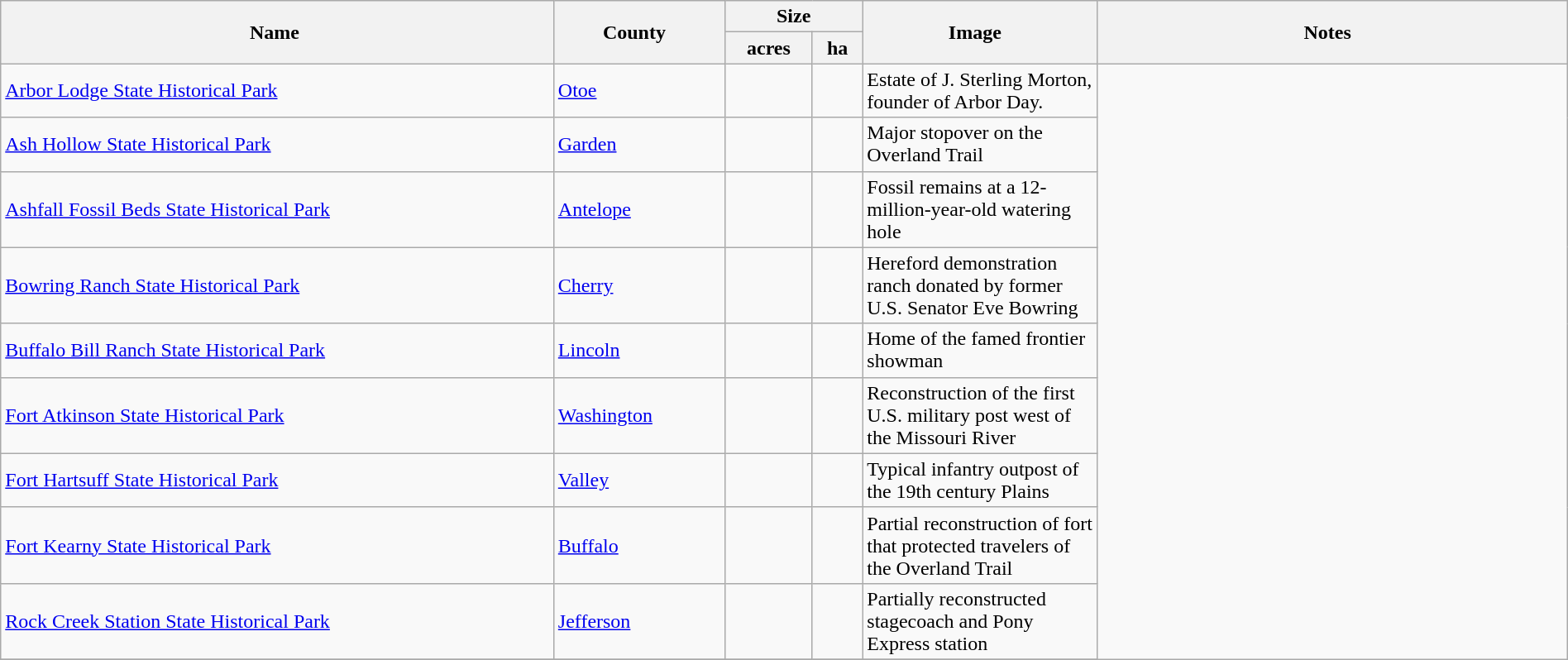<table class="wikitable sortable" style="width:100%">
<tr ->
<th width="*" rowspan=2><strong>Name</strong> </th>
<th width="*" rowspan=2><strong>County</strong>  </th>
<th colspan=2>Size </th>
<th width="15%" class="unsortable" rowspan=2><strong>Image</strong>  </th>
<th width="30%" class="unsortable" rowspan=2><strong>Notes</strong>  </th>
</tr>
<tr ->
<th>acres</th>
<th>ha</th>
</tr>
<tr ->
<td><a href='#'>Arbor Lodge State Historical Park</a></td>
<td><a href='#'>Otoe</a></td>
<td></td>
<td></td>
<td>Estate of J. Sterling Morton, founder of Arbor Day.</td>
</tr>
<tr ->
<td><a href='#'>Ash Hollow State Historical Park</a></td>
<td><a href='#'>Garden</a></td>
<td></td>
<td></td>
<td>Major stopover on the Overland Trail</td>
</tr>
<tr ->
<td><a href='#'>Ashfall Fossil Beds State Historical Park</a></td>
<td><a href='#'>Antelope</a></td>
<td></td>
<td></td>
<td>Fossil remains at a 12-million-year-old watering hole</td>
</tr>
<tr ->
<td><a href='#'>Bowring Ranch State Historical Park</a></td>
<td><a href='#'>Cherry</a></td>
<td></td>
<td></td>
<td>Hereford demonstration ranch donated by former U.S. Senator Eve Bowring</td>
</tr>
<tr ->
<td><a href='#'>Buffalo Bill Ranch State Historical Park</a></td>
<td><a href='#'>Lincoln</a></td>
<td></td>
<td></td>
<td>Home of the famed frontier showman</td>
</tr>
<tr ->
<td><a href='#'>Fort Atkinson State Historical Park</a></td>
<td><a href='#'>Washington</a></td>
<td></td>
<td></td>
<td>Reconstruction of the first U.S. military post west of the Missouri River</td>
</tr>
<tr ->
<td><a href='#'>Fort Hartsuff State Historical Park</a></td>
<td><a href='#'>Valley</a></td>
<td></td>
<td></td>
<td>Typical infantry outpost of the 19th century Plains</td>
</tr>
<tr ->
<td><a href='#'>Fort Kearny State Historical Park</a></td>
<td><a href='#'>Buffalo</a></td>
<td></td>
<td></td>
<td>Partial reconstruction of fort that protected travelers of the Overland Trail</td>
</tr>
<tr ->
<td><a href='#'>Rock Creek Station State Historical Park</a></td>
<td><a href='#'>Jefferson</a></td>
<td></td>
<td></td>
<td>Partially reconstructed stagecoach and Pony Express station</td>
</tr>
<tr ->
</tr>
</table>
